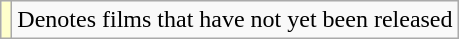<table class="wikitable">
<tr>
<td style="background:#ffc;"></td>
<td>Denotes films that have not yet been released</td>
</tr>
</table>
